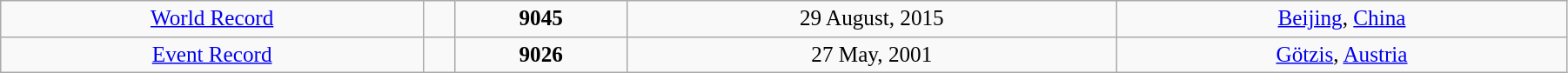<table width="95%" class="wikitable" style=" text-align:center; font-size:105%;">
<tr>
<td><a href='#'>World Record</a></td>
<td></td>
<td><strong>9045</strong></td>
<td>29 August, 2015</td>
<td> <a href='#'>Beijing</a>, <a href='#'>China</a></td>
</tr>
<tr>
<td><a href='#'>Event Record</a></td>
<td></td>
<td><strong>9026 </strong></td>
<td>27 May, 2001</td>
<td> <a href='#'>Götzis</a>, <a href='#'>Austria</a></td>
</tr>
</table>
